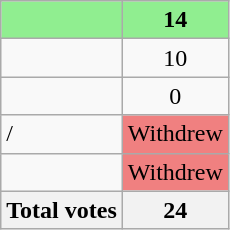<table class="wikitable" style="text-align:center">
<tr style="background:#90ee90">
<td align=left><strong></strong></td>
<td><strong>14</strong></td>
</tr>
<tr>
<td align=left></td>
<td>10</td>
</tr>
<tr>
<td align=left></td>
<td>0</td>
</tr>
<tr>
<td align=left> / </td>
<td style="background:#f08080">Withdrew</td>
</tr>
<tr>
<td align=left></td>
<td style="background:#f08080">Withdrew</td>
</tr>
<tr>
<th align=left>Total votes</th>
<th>24</th>
</tr>
</table>
